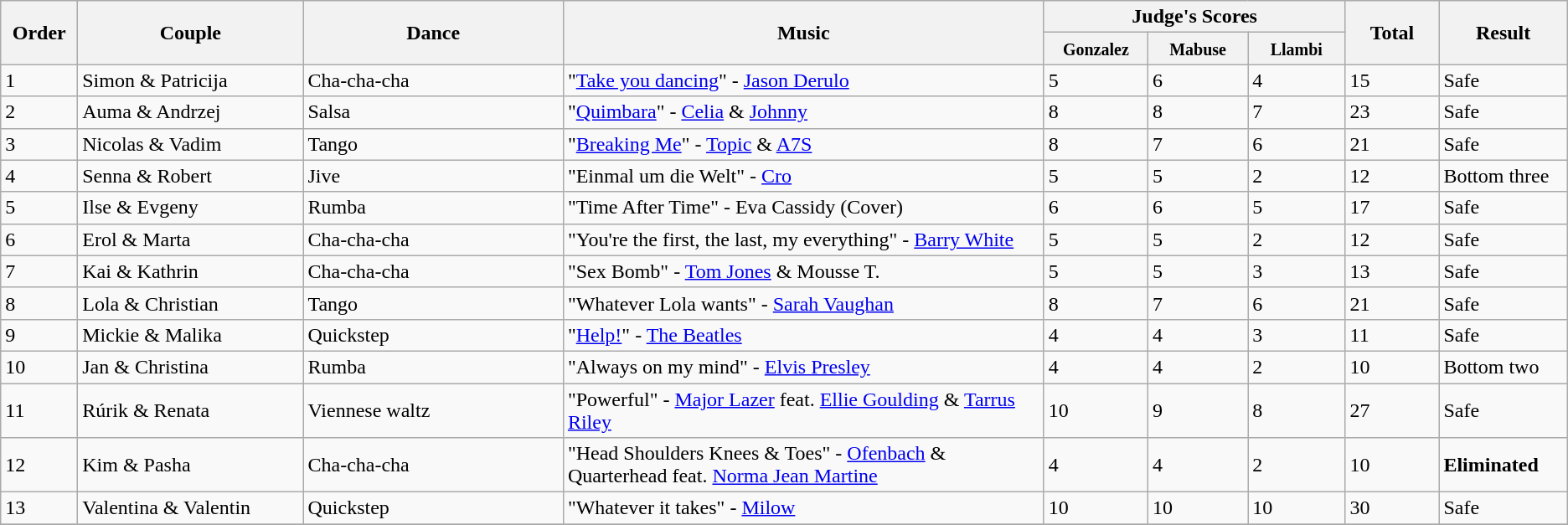<table class="wikitable sortable center">
<tr>
<th rowspan="2" style="width: 4em">Order</th>
<th rowspan="2" style="width: 17em">Couple</th>
<th rowspan="2" style="width: 20em">Dance</th>
<th rowspan="2" style="width: 40em">Music</th>
<th colspan="3">Judge's Scores</th>
<th rowspan="2" style="width: 6em">Total</th>
<th rowspan="2" style="width: 7em">Result</th>
</tr>
<tr>
<th style="width: 6em"><small>Gonzalez</small></th>
<th style="width: 6em"><small>Mabuse</small></th>
<th style="width: 6em"><small>Llambi</small></th>
</tr>
<tr>
<td>1</td>
<td>Simon & Patricija</td>
<td>Cha-cha-cha</td>
<td>"<a href='#'>Take you dancing</a>" - <a href='#'>Jason Derulo</a></td>
<td>5</td>
<td>6</td>
<td>4</td>
<td>15</td>
<td>Safe</td>
</tr>
<tr>
<td>2</td>
<td>Auma & Andrzej</td>
<td>Salsa</td>
<td>"<a href='#'>Quimbara</a>" - <a href='#'>Celia</a> & <a href='#'>Johnny</a></td>
<td>8</td>
<td>8</td>
<td>7</td>
<td>23</td>
<td>Safe</td>
</tr>
<tr>
<td>3</td>
<td>Nicolas & Vadim</td>
<td>Tango</td>
<td>"<a href='#'>Breaking Me</a>" - <a href='#'>Topic</a> & <a href='#'>A7S</a></td>
<td>8</td>
<td>7</td>
<td>6</td>
<td>21</td>
<td>Safe</td>
</tr>
<tr>
<td>4</td>
<td>Senna & Robert</td>
<td>Jive</td>
<td>"Einmal um die Welt" - <a href='#'>Cro</a></td>
<td>5</td>
<td>5</td>
<td>2</td>
<td>12</td>
<td>Bottom three</td>
</tr>
<tr>
<td>5</td>
<td>Ilse & Evgeny</td>
<td>Rumba</td>
<td>"Time After Time" - Eva Cassidy (Cover)</td>
<td>6</td>
<td>6</td>
<td>5</td>
<td>17</td>
<td>Safe</td>
</tr>
<tr>
<td>6</td>
<td>Erol & Marta</td>
<td>Cha-cha-cha</td>
<td>"You're the first, the last, my everything" - <a href='#'>Barry White</a></td>
<td>5</td>
<td>5</td>
<td>2</td>
<td>12</td>
<td>Safe</td>
</tr>
<tr>
<td>7</td>
<td>Kai & Kathrin</td>
<td>Cha-cha-cha</td>
<td>"Sex Bomb" - <a href='#'>Tom Jones</a> & Mousse T.</td>
<td>5</td>
<td>5</td>
<td>3</td>
<td>13</td>
<td>Safe</td>
</tr>
<tr>
<td>8</td>
<td>Lola & Christian</td>
<td>Tango</td>
<td>"Whatever Lola wants" - <a href='#'>Sarah Vaughan</a></td>
<td>8</td>
<td>7</td>
<td>6</td>
<td>21</td>
<td>Safe</td>
</tr>
<tr>
<td>9</td>
<td>Mickie & Malika</td>
<td>Quickstep</td>
<td>"<a href='#'>Help!</a>" - <a href='#'>The Beatles</a></td>
<td>4</td>
<td>4</td>
<td>3</td>
<td>11</td>
<td>Safe</td>
</tr>
<tr>
<td>10</td>
<td>Jan & Christina</td>
<td>Rumba</td>
<td>"Always on my mind" - <a href='#'>Elvis Presley</a></td>
<td>4</td>
<td>4</td>
<td>2</td>
<td>10</td>
<td>Bottom two</td>
</tr>
<tr>
<td>11</td>
<td>Rúrik & Renata</td>
<td>Viennese waltz</td>
<td>"Powerful" - <a href='#'>Major Lazer</a> feat. <a href='#'>Ellie Goulding</a> & <a href='#'>Tarrus Riley</a></td>
<td>10</td>
<td>9</td>
<td>8</td>
<td>27</td>
<td>Safe</td>
</tr>
<tr>
<td>12</td>
<td>Kim & Pasha</td>
<td>Cha-cha-cha</td>
<td>"Head Shoulders Knees & Toes" - <a href='#'>Ofenbach</a> & Quarterhead feat. <a href='#'>Norma Jean Martine</a></td>
<td>4</td>
<td>4</td>
<td>2</td>
<td>10</td>
<td><strong>Eliminated</strong></td>
</tr>
<tr>
<td>13</td>
<td>Valentina & Valentin</td>
<td>Quickstep</td>
<td>"Whatever it takes" - <a href='#'>Milow</a></td>
<td>10</td>
<td>10</td>
<td>10</td>
<td>30</td>
<td>Safe</td>
</tr>
<tr>
</tr>
</table>
